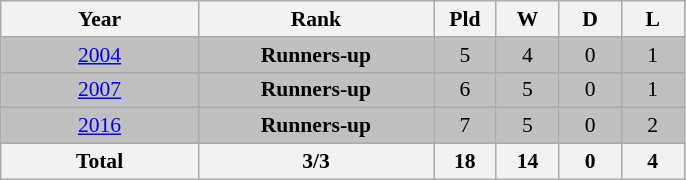<table class="wikitable" style="text-align: center;font-size:90%;">
<tr>
<th width=125>Year</th>
<th width=150>Rank</th>
<th width=35>Pld</th>
<th width=35>W</th>
<th width=35>D</th>
<th width=35>L</th>
</tr>
<tr bgcolor=silver>
<td> <a href='#'>2004</a></td>
<td><strong>Runners-up</strong></td>
<td>5</td>
<td>4</td>
<td>0</td>
<td>1</td>
</tr>
<tr bgcolor=silver>
<td> <a href='#'>2007</a></td>
<td><strong>Runners-up</strong></td>
<td>6</td>
<td>5</td>
<td>0</td>
<td>1</td>
</tr>
<tr bgcolor=silver>
<td> <a href='#'>2016</a></td>
<td><strong>Runners-up</strong></td>
<td>7</td>
<td>5</td>
<td>0</td>
<td>2</td>
</tr>
<tr>
<th>Total</th>
<th>3/3</th>
<th>18</th>
<th>14</th>
<th>0</th>
<th>4</th>
</tr>
</table>
